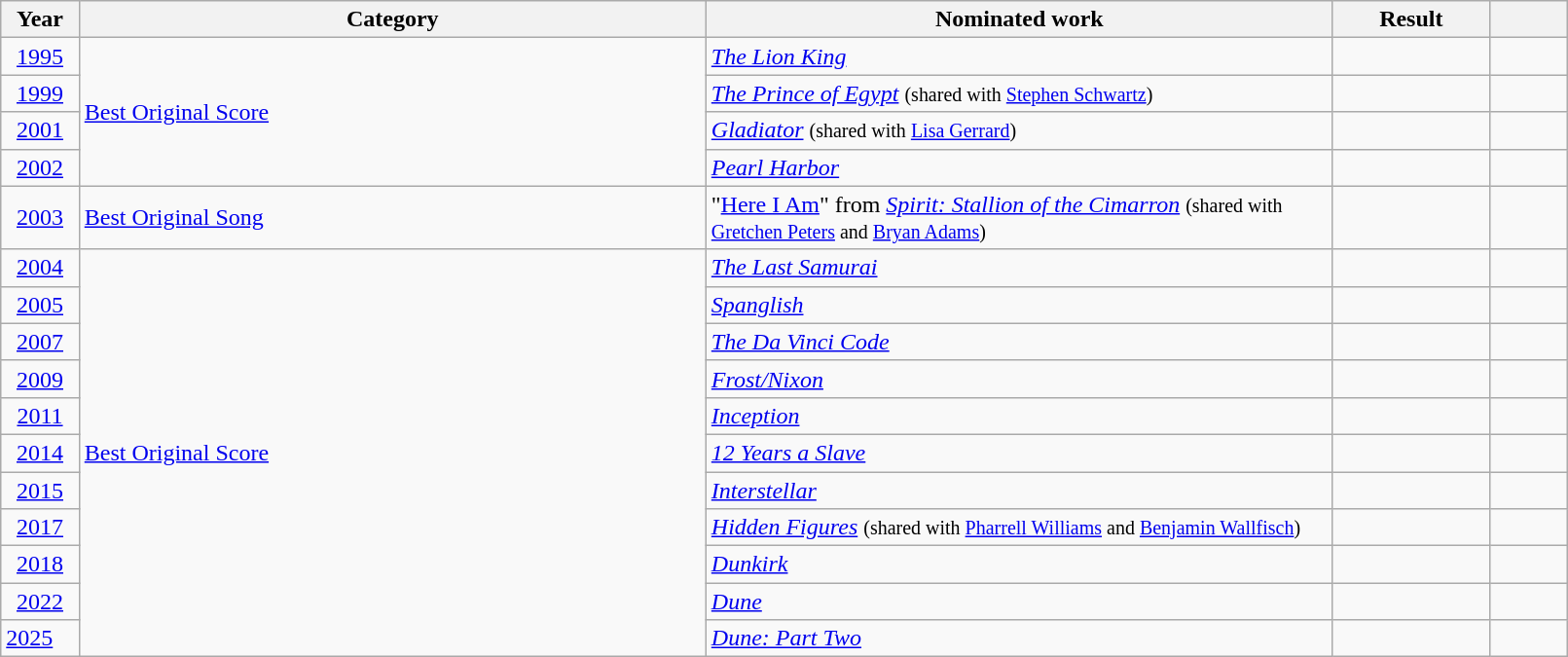<table class="wikitable" style="width:85%;">
<tr>
<th width=5%>Year</th>
<th style="width:40%;">Category</th>
<th style="width:40%;">Nominated work</th>
<th style="width:10%;">Result</th>
<th width=5%></th>
</tr>
<tr>
<td align="center"><a href='#'>1995</a></td>
<td rowspan="4"><a href='#'>Best Original Score</a></td>
<td><em><a href='#'>The Lion King</a></em></td>
<td></td>
<td align="center"></td>
</tr>
<tr>
<td align="center"><a href='#'>1999</a></td>
<td><em><a href='#'>The Prince of Egypt</a></em> <small>(shared with <a href='#'>Stephen Schwartz</a>)</small></td>
<td></td>
<td align="center"></td>
</tr>
<tr>
<td align="center"><a href='#'>2001</a></td>
<td><em><a href='#'>Gladiator</a></em> <small>(shared with <a href='#'>Lisa Gerrard</a>)</small></td>
<td></td>
<td align="center"></td>
</tr>
<tr>
<td align="center"><a href='#'>2002</a></td>
<td><em><a href='#'>Pearl Harbor</a></em></td>
<td></td>
<td align="center"></td>
</tr>
<tr>
<td align="center"><a href='#'>2003</a></td>
<td><a href='#'>Best Original Song</a></td>
<td>"<a href='#'>Here I Am</a>" from <em><a href='#'>Spirit: Stallion of the Cimarron</a></em> <small>(shared with <a href='#'>Gretchen Peters</a> and <a href='#'>Bryan Adams</a>)</small></td>
<td></td>
<td align="center"></td>
</tr>
<tr>
<td align="center"><a href='#'>2004</a></td>
<td rowspan="11"><a href='#'>Best Original Score</a></td>
<td><em><a href='#'>The Last Samurai</a></em></td>
<td></td>
<td align="center"></td>
</tr>
<tr>
<td align="center"><a href='#'>2005</a></td>
<td><em><a href='#'>Spanglish</a></em></td>
<td></td>
<td align="center"></td>
</tr>
<tr>
<td align="center"><a href='#'>2007</a></td>
<td><em><a href='#'>The Da Vinci Code</a></em></td>
<td></td>
<td align="center"></td>
</tr>
<tr>
<td align="center"><a href='#'>2009</a></td>
<td><em><a href='#'>Frost/Nixon</a></em></td>
<td></td>
<td align="center"></td>
</tr>
<tr>
<td align="center"><a href='#'>2011</a></td>
<td><em><a href='#'>Inception</a></em></td>
<td></td>
<td align="center"></td>
</tr>
<tr>
<td align="center"><a href='#'>2014</a></td>
<td><em><a href='#'>12 Years a Slave</a></em></td>
<td></td>
<td align="center"></td>
</tr>
<tr>
<td align="center"><a href='#'>2015</a></td>
<td><em><a href='#'>Interstellar</a></em></td>
<td></td>
<td align="center"></td>
</tr>
<tr>
<td align="center"><a href='#'>2017</a></td>
<td><em><a href='#'>Hidden Figures</a></em> <small>(shared with <a href='#'>Pharrell Williams</a> and <a href='#'>Benjamin Wallfisch</a>)</small></td>
<td></td>
<td align="center"></td>
</tr>
<tr>
<td align="center"><a href='#'>2018</a></td>
<td><em><a href='#'>Dunkirk</a></em></td>
<td></td>
<td align="center"></td>
</tr>
<tr>
<td align="center"><a href='#'>2022</a></td>
<td><em><a href='#'>Dune</a></em></td>
<td></td>
<td align="center"></td>
</tr>
<tr>
<td><a href='#'>2025</a></td>
<td><em><a href='#'>Dune: Part Two</a></em></td>
<td></td>
<td align="center"></td>
</tr>
</table>
